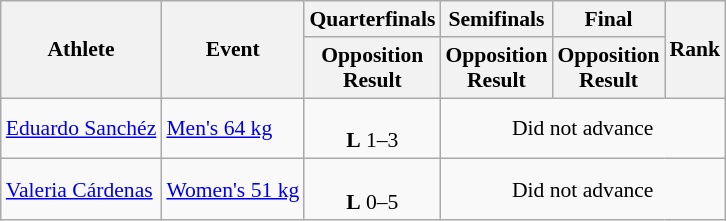<table class="wikitable" border="1" style="font-size:90%">
<tr>
<th rowspan=2>Athlete</th>
<th rowspan=2>Event</th>
<th>Quarterfinals</th>
<th>Semifinals</th>
<th>Final</th>
<th rowspan="2">Rank</th>
</tr>
<tr>
<th>Opposition<br>Result</th>
<th>Opposition<br>Result</th>
<th>Opposition<br>Result</th>
</tr>
<tr align=center>
<td align=left><a href='#'>Eduardo Sanchéz</a></td>
<td align=left><a href='#'>Men's 64 kg</a></td>
<td><br><strong>L</strong> 1–3</td>
<td colspan="7">Did not advance</td>
</tr>
<tr align=center>
<td align=left><a href='#'>Valeria Cárdenas</a></td>
<td align=left><a href='#'>Women's 51 kg</a></td>
<td><br><strong>L</strong> 0–5</td>
<td colspan="3">Did not advance</td>
</tr>
</table>
